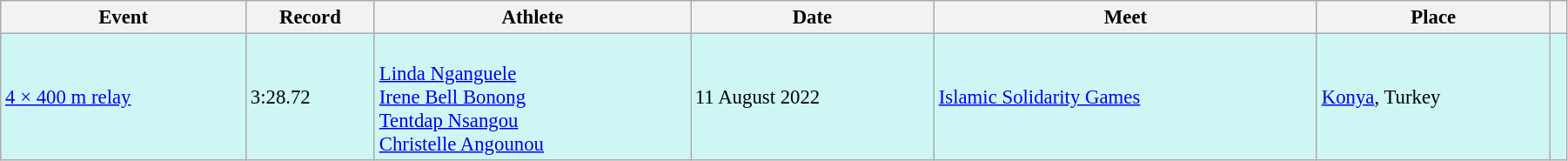<table class="wikitable" style="font-size: 95%; width: 95%;">
<tr>
<th>Event</th>
<th>Record</th>
<th>Athlete</th>
<th>Date</th>
<th>Meet</th>
<th>Place</th>
<th></th>
</tr>
<tr bgcolor="#CEF6F5">
<td><a href='#'>4 × 400 m relay</a></td>
<td>3:28.72</td>
<td><br><a href='#'>Linda Nganguele</a><br><a href='#'>Irene Bell Bonong</a><br><a href='#'>Tentdap Nsangou</a><br><a href='#'>Christelle Angounou</a></td>
<td>11 August 2022</td>
<td><a href='#'>Islamic Solidarity Games</a></td>
<td><a href='#'>Konya</a>, Turkey</td>
<td></td>
</tr>
</table>
